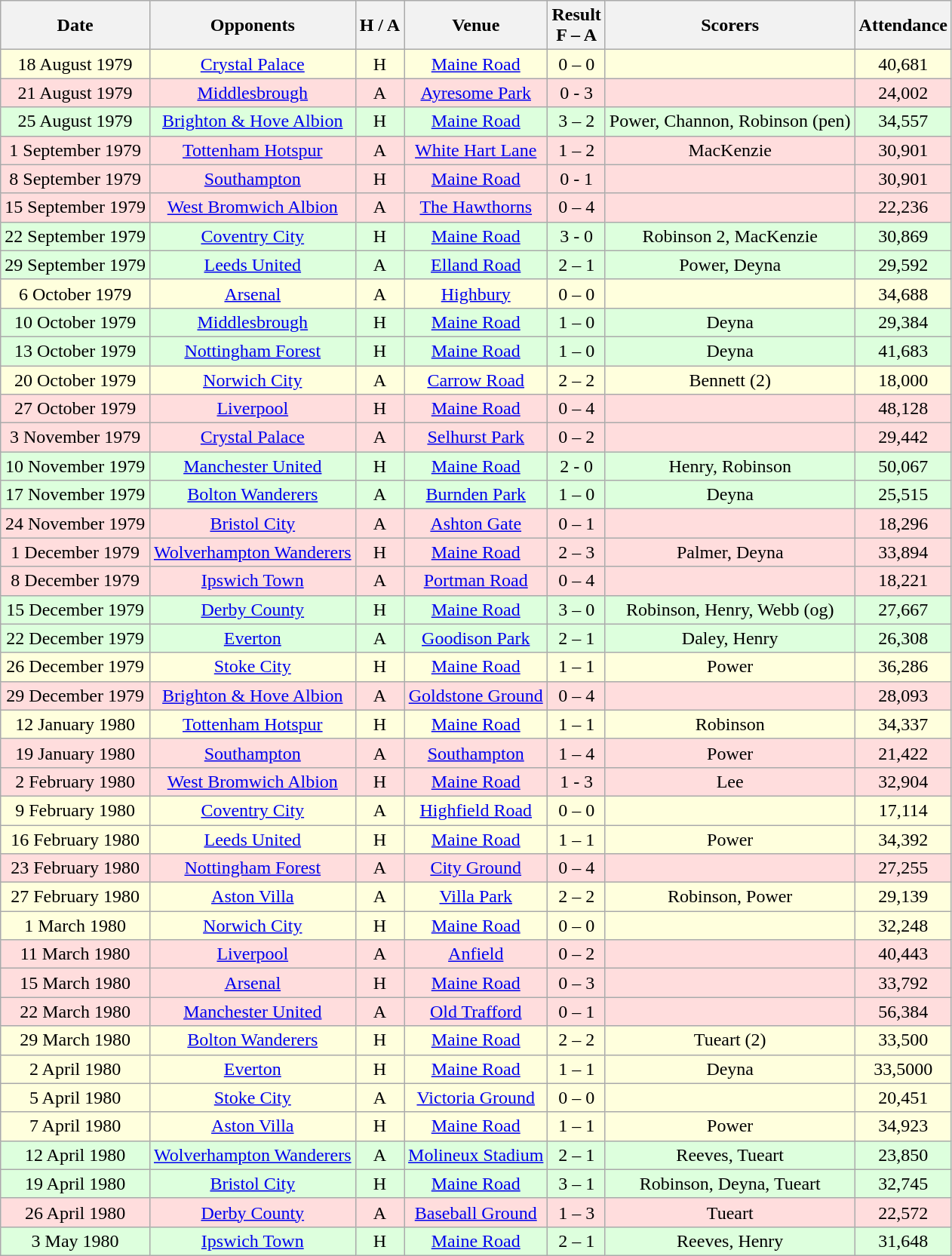<table class="wikitable" style="text-align:center">
<tr>
<th>Date</th>
<th>Opponents</th>
<th>H / A</th>
<th>Venue</th>
<th>Result<br>F – A</th>
<th>Scorers</th>
<th>Attendance</th>
</tr>
<tr bgcolor="#ffffdd">
<td>18 August 1979</td>
<td><a href='#'>Crystal Palace</a></td>
<td>H</td>
<td><a href='#'>Maine Road</a></td>
<td>0 – 0</td>
<td></td>
<td>40,681</td>
</tr>
<tr bgcolor="#ffdddd">
<td>21 August 1979</td>
<td><a href='#'>Middlesbrough</a></td>
<td>A</td>
<td><a href='#'>Ayresome Park</a></td>
<td>0 - 3</td>
<td></td>
<td>24,002</td>
</tr>
<tr bgcolor="#ddffdd">
<td>25 August 1979</td>
<td><a href='#'>Brighton & Hove Albion</a></td>
<td>H</td>
<td><a href='#'>Maine Road</a></td>
<td>3 – 2</td>
<td>Power, Channon, Robinson (pen)</td>
<td>34,557</td>
</tr>
<tr bgcolor="#ffdddd">
<td>1 September 1979</td>
<td><a href='#'>Tottenham Hotspur</a></td>
<td>A</td>
<td><a href='#'>White Hart Lane</a></td>
<td>1 – 2</td>
<td>MacKenzie</td>
<td>30,901</td>
</tr>
<tr bgcolor="#ffdddd">
<td>8 September 1979</td>
<td><a href='#'>Southampton</a></td>
<td>H</td>
<td><a href='#'>Maine Road</a></td>
<td>0 - 1</td>
<td></td>
<td>30,901</td>
</tr>
<tr bgcolor="#ffdddd">
<td>15 September 1979</td>
<td><a href='#'>West Bromwich Albion</a></td>
<td>A</td>
<td><a href='#'>The Hawthorns</a></td>
<td>0 – 4</td>
<td></td>
<td>22,236</td>
</tr>
<tr bgcolor="#ddffdd">
<td>22 September 1979</td>
<td><a href='#'>Coventry City</a></td>
<td>H</td>
<td><a href='#'>Maine Road</a></td>
<td>3 - 0</td>
<td>Robinson 2, MacKenzie</td>
<td>30,869</td>
</tr>
<tr bgcolor="#ddffdd">
<td>29 September 1979</td>
<td><a href='#'>Leeds United</a></td>
<td>A</td>
<td><a href='#'>Elland Road</a></td>
<td>2 – 1</td>
<td>Power, Deyna</td>
<td>29,592</td>
</tr>
<tr bgcolor="#ffffdd">
<td>6 October 1979</td>
<td><a href='#'>Arsenal</a></td>
<td>A</td>
<td><a href='#'>Highbury</a></td>
<td>0 – 0</td>
<td></td>
<td>34,688</td>
</tr>
<tr bgcolor="#ddffdd">
<td>10 October 1979</td>
<td><a href='#'>Middlesbrough</a></td>
<td>H</td>
<td><a href='#'>Maine Road</a></td>
<td>1 – 0</td>
<td>Deyna</td>
<td>29,384</td>
</tr>
<tr bgcolor="#ddffdd">
<td>13 October 1979</td>
<td><a href='#'>Nottingham Forest</a></td>
<td>H</td>
<td><a href='#'>Maine Road</a></td>
<td>1 – 0</td>
<td>Deyna</td>
<td>41,683</td>
</tr>
<tr bgcolor="#ffffdd">
<td>20 October 1979</td>
<td><a href='#'>Norwich City</a></td>
<td>A</td>
<td><a href='#'>Carrow Road</a></td>
<td>2 – 2</td>
<td>Bennett (2)</td>
<td>18,000</td>
</tr>
<tr bgcolor="#ffdddd">
<td>27 October 1979</td>
<td><a href='#'>Liverpool</a></td>
<td>H</td>
<td><a href='#'>Maine Road</a></td>
<td>0 – 4</td>
<td></td>
<td>48,128</td>
</tr>
<tr bgcolor="#ffdddd">
<td>3 November 1979</td>
<td><a href='#'>Crystal Palace</a></td>
<td>A</td>
<td><a href='#'>Selhurst Park</a></td>
<td>0 – 2</td>
<td></td>
<td>29,442</td>
</tr>
<tr bgcolor="#ddffdd">
<td>10 November 1979</td>
<td><a href='#'>Manchester United</a></td>
<td>H</td>
<td><a href='#'>Maine Road</a></td>
<td>2 - 0</td>
<td>Henry, Robinson</td>
<td>50,067</td>
</tr>
<tr bgcolor="#ddffdd">
<td>17 November 1979</td>
<td><a href='#'>Bolton Wanderers</a></td>
<td>A</td>
<td><a href='#'>Burnden Park</a></td>
<td>1 – 0</td>
<td>Deyna</td>
<td>25,515</td>
</tr>
<tr bgcolor="#ffdddd">
<td>24 November 1979</td>
<td><a href='#'>Bristol City</a></td>
<td>A</td>
<td><a href='#'>Ashton Gate</a></td>
<td>0 – 1</td>
<td></td>
<td>18,296</td>
</tr>
<tr bgcolor="#ffdddd">
<td>1 December 1979</td>
<td><a href='#'>Wolverhampton Wanderers</a></td>
<td>H</td>
<td><a href='#'>Maine Road</a></td>
<td>2 – 3</td>
<td>Palmer, Deyna</td>
<td>33,894</td>
</tr>
<tr bgcolor="#ffdddd">
<td>8 December 1979</td>
<td><a href='#'>Ipswich Town</a></td>
<td>A</td>
<td><a href='#'>Portman Road</a></td>
<td>0 – 4</td>
<td></td>
<td>18,221</td>
</tr>
<tr bgcolor="#ddffdd">
<td>15 December 1979</td>
<td><a href='#'>Derby County</a></td>
<td>H</td>
<td><a href='#'>Maine Road</a></td>
<td>3 – 0</td>
<td>Robinson, Henry, Webb (og)</td>
<td>27,667</td>
</tr>
<tr bgcolor="#ddffdd">
<td>22 December 1979</td>
<td><a href='#'>Everton</a></td>
<td>A</td>
<td><a href='#'>Goodison Park</a></td>
<td>2 – 1</td>
<td>Daley, Henry</td>
<td>26,308</td>
</tr>
<tr bgcolor="#ffffdd">
<td>26 December 1979</td>
<td><a href='#'>Stoke City</a></td>
<td>H</td>
<td><a href='#'>Maine Road</a></td>
<td>1 – 1</td>
<td>Power</td>
<td>36,286</td>
</tr>
<tr bgcolor="#ffdddd">
<td>29 December 1979</td>
<td><a href='#'>Brighton & Hove Albion</a></td>
<td>A</td>
<td><a href='#'>Goldstone Ground</a></td>
<td>0 – 4</td>
<td></td>
<td>28,093</td>
</tr>
<tr bgcolor="#ffffdd">
<td>12 January 1980</td>
<td><a href='#'>Tottenham Hotspur</a></td>
<td>H</td>
<td><a href='#'>Maine Road</a></td>
<td>1 – 1</td>
<td>Robinson</td>
<td>34,337</td>
</tr>
<tr bgcolor="#ffdddd">
<td>19 January 1980</td>
<td><a href='#'>Southampton</a></td>
<td>A</td>
<td><a href='#'>Southampton</a></td>
<td>1 – 4</td>
<td>Power</td>
<td>21,422</td>
</tr>
<tr bgcolor="#ffdddd">
<td>2 February 1980</td>
<td><a href='#'>West Bromwich Albion</a></td>
<td>H</td>
<td><a href='#'>Maine Road</a></td>
<td>1 - 3</td>
<td>Lee</td>
<td>32,904</td>
</tr>
<tr bgcolor="#ffffdd">
<td>9 February 1980</td>
<td><a href='#'>Coventry City</a></td>
<td>A</td>
<td><a href='#'>Highfield Road</a></td>
<td>0 – 0</td>
<td></td>
<td>17,114</td>
</tr>
<tr bgcolor="#ffffdd">
<td>16 February 1980</td>
<td><a href='#'>Leeds United</a></td>
<td>H</td>
<td><a href='#'>Maine Road</a></td>
<td>1 – 1</td>
<td>Power</td>
<td>34,392</td>
</tr>
<tr bgcolor="#ffdddd">
<td>23 February 1980</td>
<td><a href='#'>Nottingham Forest</a></td>
<td>A</td>
<td><a href='#'>City Ground</a></td>
<td>0 – 4</td>
<td></td>
<td>27,255</td>
</tr>
<tr bgcolor="#ffffdd">
<td>27 February 1980</td>
<td><a href='#'>Aston Villa</a></td>
<td>A</td>
<td><a href='#'>Villa Park</a></td>
<td>2 – 2</td>
<td>Robinson, Power</td>
<td>29,139</td>
</tr>
<tr bgcolor="#ffffdd">
<td>1 March 1980</td>
<td><a href='#'>Norwich City</a></td>
<td>H</td>
<td><a href='#'>Maine Road</a></td>
<td>0 – 0</td>
<td></td>
<td>32,248</td>
</tr>
<tr bgcolor="#ffdddd">
<td>11 March 1980</td>
<td><a href='#'>Liverpool</a></td>
<td>A</td>
<td><a href='#'>Anfield</a></td>
<td>0 – 2</td>
<td></td>
<td>40,443</td>
</tr>
<tr bgcolor="#ffdddd">
<td>15 March 1980</td>
<td><a href='#'>Arsenal</a></td>
<td>H</td>
<td><a href='#'>Maine Road</a></td>
<td>0 – 3</td>
<td></td>
<td>33,792</td>
</tr>
<tr bgcolor="#ffdddd">
<td>22 March 1980</td>
<td><a href='#'>Manchester United</a></td>
<td>A</td>
<td><a href='#'>Old Trafford</a></td>
<td>0 – 1</td>
<td></td>
<td>56,384</td>
</tr>
<tr bgcolor="#ffffdd">
<td>29 March 1980</td>
<td><a href='#'>Bolton Wanderers</a></td>
<td>H</td>
<td><a href='#'>Maine Road</a></td>
<td>2 – 2</td>
<td>Tueart (2)</td>
<td>33,500</td>
</tr>
<tr bgcolor="#ffffdd">
<td>2 April 1980</td>
<td><a href='#'>Everton</a></td>
<td>H</td>
<td><a href='#'>Maine Road</a></td>
<td>1 – 1</td>
<td>Deyna</td>
<td>33,5000</td>
</tr>
<tr bgcolor="#ffffdd">
<td>5 April 1980</td>
<td><a href='#'>Stoke City</a></td>
<td>A</td>
<td><a href='#'>Victoria Ground</a></td>
<td>0 – 0</td>
<td></td>
<td>20,451</td>
</tr>
<tr bgcolor="#ffffdd">
<td>7 April 1980</td>
<td><a href='#'>Aston Villa</a></td>
<td>H</td>
<td><a href='#'>Maine Road</a></td>
<td>1 – 1</td>
<td>Power</td>
<td>34,923</td>
</tr>
<tr bgcolor="#ddffdd">
<td>12 April 1980</td>
<td><a href='#'>Wolverhampton Wanderers</a></td>
<td>A</td>
<td><a href='#'>Molineux Stadium</a></td>
<td>2 – 1</td>
<td>Reeves, Tueart</td>
<td>23,850</td>
</tr>
<tr bgcolor="#ddffdd">
<td>19 April 1980</td>
<td><a href='#'>Bristol City</a></td>
<td>H</td>
<td><a href='#'>Maine Road</a></td>
<td>3 – 1</td>
<td>Robinson, Deyna, Tueart</td>
<td>32,745</td>
</tr>
<tr bgcolor="#ffdddd">
<td>26 April 1980</td>
<td><a href='#'>Derby County</a></td>
<td>A</td>
<td><a href='#'>Baseball Ground</a></td>
<td>1 – 3</td>
<td>Tueart</td>
<td>22,572</td>
</tr>
<tr bgcolor="#ddffdd">
<td>3 May 1980</td>
<td><a href='#'>Ipswich Town</a></td>
<td>H</td>
<td><a href='#'>Maine Road</a></td>
<td>2 – 1</td>
<td>Reeves, Henry</td>
<td>31,648</td>
</tr>
</table>
